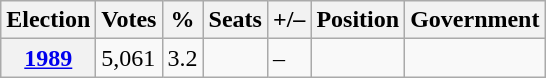<table class=wikitable>
<tr>
<th>Election</th>
<th>Votes</th>
<th>%</th>
<th>Seats</th>
<th>+/–</th>
<th>Position</th>
<th>Government</th>
</tr>
<tr>
<th><a href='#'>1989</a></th>
<td>5,061</td>
<td>3.2</td>
<td></td>
<td>–</td>
<td></td>
<td></td>
</tr>
</table>
